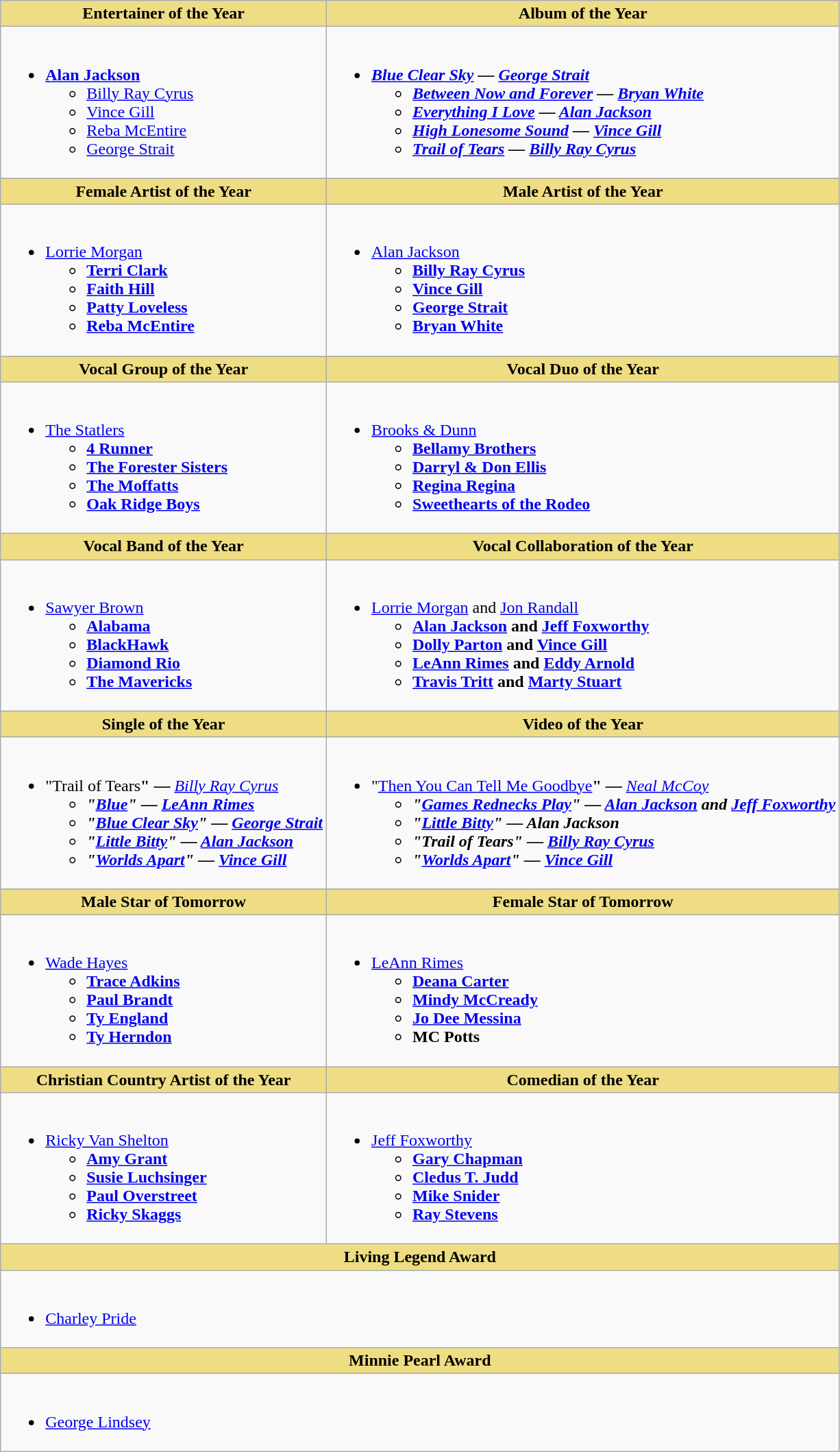<table class="wikitable">
<tr>
<th style="background:#EEDD85; width=50%">Entertainer of the Year</th>
<th style="background:#EEDD85; width=50%">Album of the Year</th>
</tr>
<tr>
<td style="vertical-align:top"><br><ul><li><strong><a href='#'>Alan Jackson</a></strong><ul><li><a href='#'>Billy Ray Cyrus</a></li><li><a href='#'>Vince Gill</a></li><li><a href='#'>Reba McEntire</a></li><li><a href='#'>George Strait</a></li></ul></li></ul></td>
<td style="vertical-align:top"><br><ul><li><strong><em><a href='#'>Blue Clear Sky</a><em> — <a href='#'>George Strait</a><strong><ul><li></em><a href='#'>Between Now and Forever</a><em> — <a href='#'>Bryan White</a></li><li></em><a href='#'>Everything I Love</a><em> — <a href='#'>Alan Jackson</a></li><li></em><a href='#'>High Lonesome Sound</a><em> — <a href='#'>Vince Gill</a></li><li></em><a href='#'>Trail of Tears</a><em> — <a href='#'>Billy Ray Cyrus</a></li></ul></li></ul></td>
</tr>
<tr>
<th style="background:#EEDD82; width=50%">Female Artist of the Year</th>
<th style="background:#EEDD82; width=50%">Male Artist of the Year</th>
</tr>
<tr>
<td style="vertical-align:top"><br><ul><li></strong><a href='#'>Lorrie Morgan</a><strong><ul><li><a href='#'>Terri Clark</a></li><li><a href='#'>Faith Hill</a></li><li><a href='#'>Patty Loveless</a></li><li><a href='#'>Reba McEntire</a></li></ul></li></ul></td>
<td style="vertical-align:top"><br><ul><li></strong><a href='#'>Alan Jackson</a><strong><ul><li><a href='#'>Billy Ray Cyrus</a></li><li><a href='#'>Vince Gill</a></li><li><a href='#'>George Strait</a></li><li><a href='#'>Bryan White</a></li></ul></li></ul></td>
</tr>
<tr>
<th style="background:#EEDD82; width=50%">Vocal Group of the Year</th>
<th style="background:#EEDD82; width=50%">Vocal Duo of the Year</th>
</tr>
<tr>
<td style="vertical-align:top"><br><ul><li></strong><a href='#'>The Statlers</a><strong><ul><li><a href='#'>4 Runner</a></li><li><a href='#'>The Forester Sisters</a></li><li><a href='#'>The Moffatts</a></li><li><a href='#'>Oak Ridge Boys</a></li></ul></li></ul></td>
<td style="vertical-align:top"><br><ul><li></strong><a href='#'>Brooks & Dunn</a><strong><ul><li><a href='#'>Bellamy Brothers</a></li><li><a href='#'>Darryl & Don Ellis</a></li><li><a href='#'>Regina Regina</a></li><li><a href='#'>Sweethearts of the Rodeo</a></li></ul></li></ul></td>
</tr>
<tr>
<th style="background:#EEDD82; width=50%">Vocal Band of the Year</th>
<th style="background:#EEDD82; width=50%">Vocal Collaboration of the Year</th>
</tr>
<tr>
<td style="vertical-align:top"><br><ul><li></strong><a href='#'>Sawyer Brown</a><strong><ul><li><a href='#'>Alabama</a></li><li><a href='#'>BlackHawk</a></li><li><a href='#'>Diamond Rio</a></li><li><a href='#'>The Mavericks</a></li></ul></li></ul></td>
<td style="vertical-align:top"><br><ul><li></strong><a href='#'>Lorrie Morgan</a><strong> </strong>and<strong> </strong><a href='#'>Jon Randall</a><strong><ul><li><a href='#'>Alan Jackson</a> and <a href='#'>Jeff Foxworthy</a></li><li><a href='#'>Dolly Parton</a> and <a href='#'>Vince Gill</a></li><li><a href='#'>LeAnn Rimes</a> and <a href='#'>Eddy Arnold</a></li><li><a href='#'>Travis Tritt</a> and <a href='#'>Marty Stuart</a></li></ul></li></ul></td>
</tr>
<tr>
<th style="background:#EEDD85; width=50%">Single of the Year</th>
<th style="background:#EEDD85; width=50%">Video of the Year</th>
</tr>
<tr>
<td><br><ul><li>"</strong>Trail of Tears<strong>" </em>—<em> </strong><a href='#'>Billy Ray Cyrus</a><strong><ul><li>"<a href='#'>Blue</a>" </em>—<em> <a href='#'>LeAnn Rimes</a></li><li>"<a href='#'>Blue Clear Sky</a>" </em>—<em> <a href='#'>George Strait</a></li><li>"<a href='#'>Little Bitty</a>" </em>—<em> <a href='#'>Alan Jackson</a></li><li>"<a href='#'>Worlds Apart</a>" </em>—<em> <a href='#'>Vince Gill</a></li></ul></li></ul></td>
<td><br><ul><li>"</strong><a href='#'>Then You Can Tell Me Goodbye</a><strong>" </em>—<em> </strong><a href='#'>Neal McCoy</a><strong><ul><li>"<a href='#'>Games Rednecks Play</a>" </em>—<em> <a href='#'>Alan Jackson</a> and <a href='#'>Jeff Foxworthy</a></li><li>"<a href='#'>Little Bitty</a>" </em>—<em> Alan Jackson</li><li>"Trail of Tears" </em>—<em> <a href='#'>Billy Ray Cyrus</a></li><li>"<a href='#'>Worlds Apart</a>" </em>—<em> <a href='#'>Vince Gill</a></li></ul></li></ul></td>
</tr>
<tr>
<th style="background:#EEDD85; width=50%">Male Star of Tomorrow</th>
<th style="background:#EEDD85; width=50%">Female Star of Tomorrow</th>
</tr>
<tr>
<td><br><ul><li></strong><a href='#'>Wade Hayes</a><strong><ul><li><a href='#'>Trace Adkins</a></li><li><a href='#'>Paul Brandt</a></li><li><a href='#'>Ty England</a></li><li><a href='#'>Ty Herndon</a></li></ul></li></ul></td>
<td><br><ul><li></strong><a href='#'>LeAnn Rimes</a><strong><ul><li><a href='#'>Deana Carter</a></li><li><a href='#'>Mindy McCready</a></li><li><a href='#'>Jo Dee Messina</a></li><li>MC Potts</li></ul></li></ul></td>
</tr>
<tr>
<th style="background:#EEDD85; width=50%">Christian Country Artist of the Year</th>
<th style="background:#EEDD85; width=50%">Comedian of the Year</th>
</tr>
<tr>
<td><br><ul><li></strong><a href='#'>Ricky Van Shelton</a><strong><ul><li><a href='#'>Amy Grant</a></li><li><a href='#'>Susie Luchsinger</a></li><li><a href='#'>Paul Overstreet</a></li><li><a href='#'>Ricky Skaggs</a></li></ul></li></ul></td>
<td><br><ul><li></strong><a href='#'>Jeff Foxworthy</a><strong><ul><li><a href='#'>Gary Chapman</a></li><li><a href='#'>Cledus T. Judd</a></li><li><a href='#'>Mike Snider</a></li><li><a href='#'>Ray Stevens</a></li></ul></li></ul></td>
</tr>
<tr>
<th colspan="2" style="background:#EEDD82; width=50%">Living Legend Award</th>
</tr>
<tr>
<td colspan="2"><br><ul><li></strong><a href='#'>Charley Pride</a><strong></li></ul></td>
</tr>
<tr>
<th colspan="2" style="background:#EEDD82; width=50%">Minnie Pearl Award</th>
</tr>
<tr>
<td colspan="2"><br><ul><li></strong><a href='#'>George Lindsey</a><strong></li></ul></td>
</tr>
</table>
